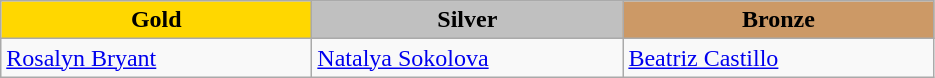<table class="wikitable" style="text-align:left">
<tr align="center">
<td width=200 bgcolor=gold><strong>Gold</strong></td>
<td width=200 bgcolor=silver><strong>Silver</strong></td>
<td width=200 bgcolor=CC9966><strong>Bronze</strong></td>
</tr>
<tr>
<td><a href='#'>Rosalyn Bryant</a><br><em></em></td>
<td><a href='#'>Natalya Sokolova</a><br><em></em></td>
<td><a href='#'>Beatriz Castillo</a><br><em></em></td>
</tr>
</table>
